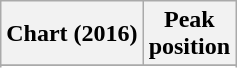<table class="wikitable sortable">
<tr>
<th>Chart (2016)</th>
<th>Peak<br>position</th>
</tr>
<tr>
</tr>
<tr>
</tr>
<tr>
</tr>
<tr>
</tr>
</table>
